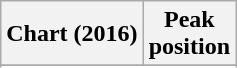<table class="wikitable sortable">
<tr>
<th>Chart (2016)</th>
<th>Peak<br>position</th>
</tr>
<tr>
</tr>
<tr>
</tr>
<tr>
</tr>
<tr>
</tr>
<tr>
</tr>
</table>
